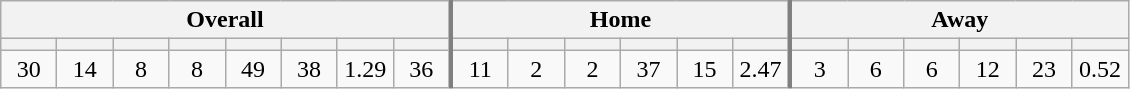<table class="wikitable" style="text-align: center;">
<tr>
<th colspan=8 style="border-right:3px solid grey;">Overall</th>
<th colspan=6 style="border-right:3px solid grey;">Home</th>
<th colspan=6>Away</th>
</tr>
<tr>
<th width=30></th>
<th width=30></th>
<th width=30></th>
<th width=30></th>
<th width=30></th>
<th width=30></th>
<th width=30></th>
<th width=30 style="border-right:3px solid grey;"></th>
<th width=30></th>
<th width=30></th>
<th width=30></th>
<th width=30></th>
<th width=30></th>
<th width=30 style="border-right:3px solid grey;"></th>
<th width=30></th>
<th width=30></th>
<th width=30></th>
<th width=30></th>
<th width=30></th>
<th width=30></th>
</tr>
<tr>
<td>30</td>
<td>14</td>
<td>8</td>
<td>8</td>
<td>49</td>
<td>38</td>
<td>1.29</td>
<td>36</td>
<td style="border-left:3px solid grey;">11</td>
<td>2</td>
<td>2</td>
<td>37</td>
<td>15</td>
<td>2.47</td>
<td style="border-left:3px solid grey;">3</td>
<td>6</td>
<td>6</td>
<td>12</td>
<td>23</td>
<td>0.52</td>
</tr>
</table>
